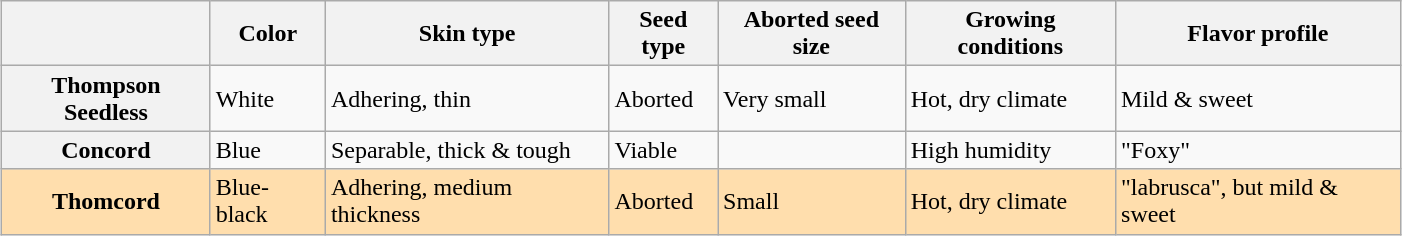<table class="wikitable" style="margin: 1em auto 1em auto; width: 700pt;">
<tr>
<th></th>
<th>Color</th>
<th>Skin type</th>
<th>Seed type</th>
<th>Aborted seed size</th>
<th>Growing conditions</th>
<th>Flavor profile</th>
</tr>
<tr>
<th>Thompson Seedless</th>
<td>White</td>
<td>Adhering, thin</td>
<td>Aborted</td>
<td>Very small</td>
<td>Hot, dry climate</td>
<td>Mild & sweet</td>
</tr>
<tr>
<th>Concord</th>
<td>Blue</td>
<td>Separable, thick & tough</td>
<td>Viable</td>
<td></td>
<td>High humidity</td>
<td>"Foxy"</td>
</tr>
<tr style="background:#ffdead">
<th style="background:#ffdead">Thomcord</th>
<td>Blue-black</td>
<td>Adhering, medium thickness</td>
<td>Aborted</td>
<td>Small</td>
<td>Hot, dry climate</td>
<td>"labrusca", but mild & sweet</td>
</tr>
</table>
